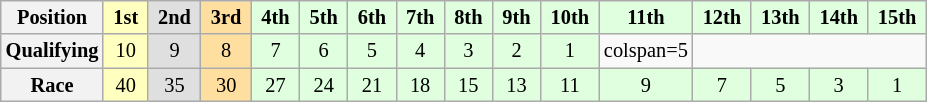<table class="wikitable" style="font-size:85%; text-align:center">
<tr>
<th>Position</th>
<td style="background:#ffffbf;"> <strong>1st</strong> </td>
<td style="background:#dfdfdf;"> <strong>2nd</strong> </td>
<td style="background:#ffdf9f;"> <strong>3rd</strong> </td>
<td style="background:#dfffdf;"> <strong>4th</strong> </td>
<td style="background:#dfffdf;"> <strong>5th</strong> </td>
<td style="background:#dfffdf;"> <strong>6th</strong> </td>
<td style="background:#dfffdf;"> <strong>7th</strong> </td>
<td style="background:#dfffdf;"> <strong>8th</strong> </td>
<td style="background:#dfffdf;"> <strong>9th</strong> </td>
<td style="background:#dfffdf;"> <strong>10th</strong> </td>
<td style="background:#dfffdf;"> <strong>11th</strong> </td>
<td style="background:#dfffdf;"> <strong>12th</strong> </td>
<td style="background:#dfffdf;"> <strong>13th</strong> </td>
<td style="background:#dfffdf;"> <strong>14th</strong> </td>
<td style="background:#dfffdf;"> <strong>15th</strong> </td>
</tr>
<tr>
<th>Qualifying</th>
<td style="background:#ffffbf;">10</td>
<td style="background:#dfdfdf;">9</td>
<td style="background:#ffdf9f;">8</td>
<td style="background:#dfffdf;">7</td>
<td style="background:#dfffdf;">6</td>
<td style="background:#dfffdf;">5</td>
<td style="background:#dfffdf;">4</td>
<td style="background:#dfffdf;">3</td>
<td style="background:#dfffdf;">2</td>
<td style="background:#dfffdf;">1</td>
<td>colspan=5 </td>
</tr>
<tr>
<th>Race</th>
<td style="background:#FFFFBF;">40</td>
<td style="background:#DFDFDF;">35</td>
<td style="background:#FFDF9F;">30</td>
<td style="background:#DFFFDF;">27</td>
<td style="background:#DFFFDF;">24</td>
<td style="background:#DFFFDF;">21</td>
<td style="background:#DFFFDF;">18</td>
<td style="background:#DFFFDF;">15</td>
<td style="background:#DFFFDF;">13</td>
<td style="background:#DFFFDF;">11</td>
<td style="background:#DFFFDF;">9</td>
<td style="background:#DFFFDF;">7</td>
<td style="background:#DFFFDF;">5</td>
<td style="background:#DFFFDF;">3</td>
<td style="background:#DFFFDF;">1</td>
</tr>
</table>
